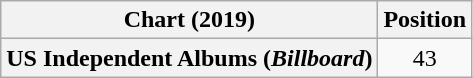<table class="wikitable sortable plainrowheaders" style="text-align:center">
<tr>
<th scope="col">Chart (2019)</th>
<th scope="col">Position</th>
</tr>
<tr>
<th scope="row">US Independent Albums (<em>Billboard</em>)</th>
<td>43</td>
</tr>
</table>
